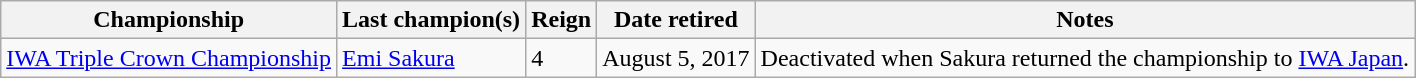<table class="wikitable">
<tr>
<th>Championship</th>
<th>Last champion(s)</th>
<th scope="col">Reign</th>
<th>Date retired</th>
<th scope="col">Notes</th>
</tr>
<tr>
<td><a href='#'>IWA Triple Crown Championship</a></td>
<td><a href='#'>Emi Sakura</a></td>
<td>4</td>
<td>August 5, 2017</td>
<td>Deactivated when Sakura returned the championship to <a href='#'>IWA Japan</a>.</td>
</tr>
</table>
